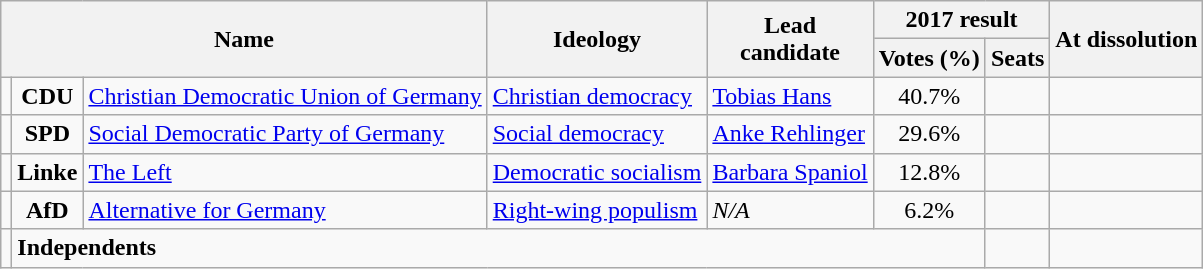<table class="wikitable">
<tr>
<th rowspan=2 colspan=3>Name</th>
<th rowspan=2>Ideology</th>
<th rowspan=2>Lead<br>candidate</th>
<th colspan=2>2017 result</th>
<th rowspan=2>At dissolution</th>
</tr>
<tr>
<th>Votes (%)</th>
<th>Seats</th>
</tr>
<tr>
<td bgcolor=></td>
<td align=center><strong>CDU</strong></td>
<td><a href='#'>Christian Democratic Union of Germany</a><br></td>
<td><a href='#'>Christian democracy</a></td>
<td><a href='#'>Tobias Hans</a></td>
<td align=center>40.7%</td>
<td></td>
<td></td>
</tr>
<tr>
<td bgcolor=></td>
<td align=center><strong>SPD</strong></td>
<td><a href='#'>Social Democratic Party of Germany</a><br></td>
<td><a href='#'>Social democracy</a></td>
<td><a href='#'>Anke Rehlinger</a></td>
<td align=center>29.6%</td>
<td></td>
<td></td>
</tr>
<tr>
<td bgcolor=></td>
<td align=center><strong>Linke</strong></td>
<td><a href='#'>The Left</a><br></td>
<td><a href='#'>Democratic socialism</a></td>
<td><a href='#'>Barbara Spaniol</a></td>
<td align=center>12.8%</td>
<td></td>
<td></td>
</tr>
<tr>
<td bgcolor=></td>
<td align=center><strong>AfD</strong></td>
<td><a href='#'>Alternative for Germany</a><br></td>
<td><a href='#'>Right-wing populism</a></td>
<td><em>N/A</em></td>
<td align=center>6.2%</td>
<td></td>
<td></td>
</tr>
<tr>
<td bgcolor=></td>
<td colspan=5><strong>Independents</strong></td>
<td></td>
<td></td>
</tr>
</table>
